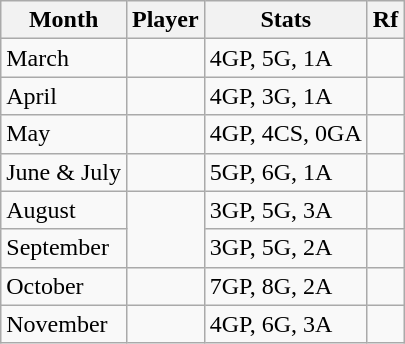<table class="wikitable">
<tr style="text-align:center;">
<th>Month</th>
<th>Player</th>
<th>Stats</th>
<th>Rf</th>
</tr>
<tr>
<td>March</td>
<td></td>
<td>4GP, 5G, 1A</td>
<td style="text-align:center;"></td>
</tr>
<tr>
<td>April</td>
<td></td>
<td>4GP, 3G, 1A</td>
<td style="text-align:center;"></td>
</tr>
<tr>
<td>May</td>
<td></td>
<td>4GP, 4CS, 0GA</td>
<td style="text-align:center;"></td>
</tr>
<tr>
<td>June & July</td>
<td></td>
<td>5GP, 6G, 1A</td>
<td style="text-align:center;"></td>
</tr>
<tr>
<td>August</td>
<td rowspan="2"></td>
<td>3GP, 5G, 3A</td>
<td style="text-align:center;"></td>
</tr>
<tr>
<td>September</td>
<td>3GP, 5G, 2A</td>
<td style="text-align:center;"></td>
</tr>
<tr>
<td>October</td>
<td></td>
<td>7GP, 8G, 2A</td>
<td style="text-align:center;"></td>
</tr>
<tr>
<td>November</td>
<td></td>
<td>4GP, 6G, 3A</td>
<td style="text-align:center;"></td>
</tr>
</table>
